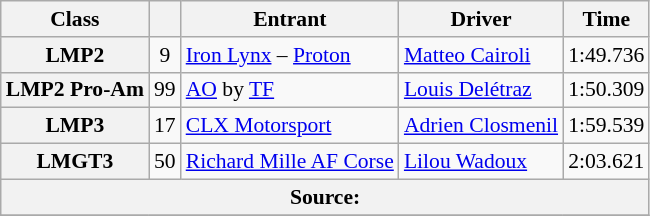<table class="wikitable" style="font-size:90%;">
<tr>
<th>Class</th>
<th></th>
<th>Entrant</th>
<th>Driver</th>
<th>Time</th>
</tr>
<tr>
<th>LMP2</th>
<td style="text-align:center;">9</td>
<td> <a href='#'>Iron Lynx</a> – <a href='#'>Proton</a></td>
<td> <a href='#'>Matteo Cairoli</a></td>
<td>1:49.736</td>
</tr>
<tr>
<th>LMP2 Pro-Am</th>
<td style="text-align:center;">99</td>
<td> <a href='#'>AO</a> by <a href='#'>TF</a></td>
<td> <a href='#'>Louis Delétraz</a></td>
<td>1:50.309</td>
</tr>
<tr>
<th>LMP3</th>
<td style="text-align:center;">17</td>
<td> <a href='#'>CLX Motorsport</a></td>
<td> <a href='#'>Adrien Closmenil</a></td>
<td>1:59.539</td>
</tr>
<tr>
<th>LMGT3</th>
<td style="text-align:center;">50</td>
<td> <a href='#'>Richard Mille AF Corse</a></td>
<td> <a href='#'>Lilou Wadoux</a></td>
<td>2:03.621</td>
</tr>
<tr>
<th colspan="6">Source:</th>
</tr>
<tr>
</tr>
</table>
